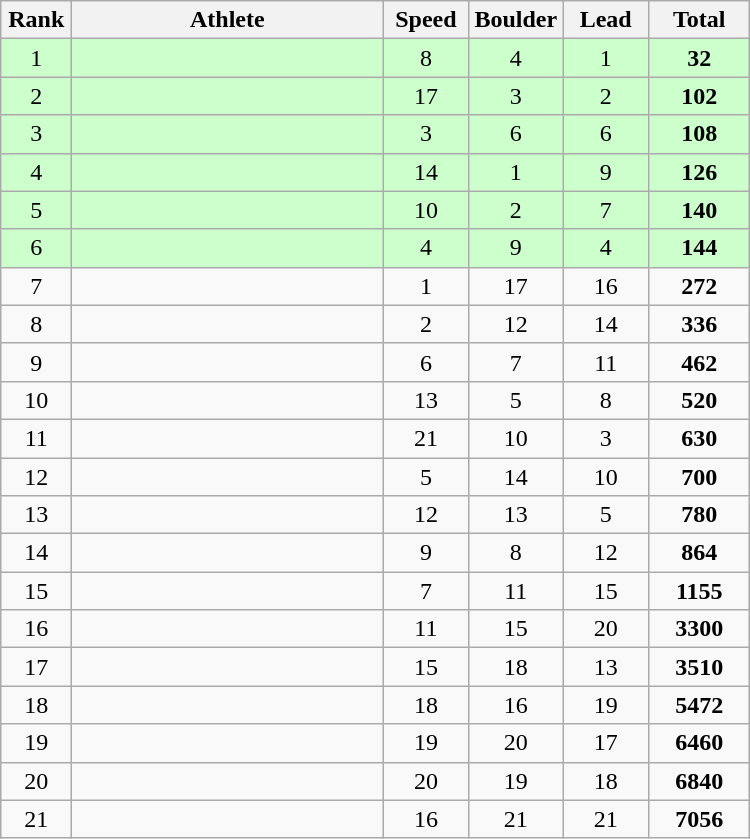<table class="wikitable" style="text-align:center">
<tr>
<th width=40>Rank</th>
<th width=200>Athlete</th>
<th width=50>Speed</th>
<th width=50>Boulder</th>
<th width=50>Lead</th>
<th width=60>Total</th>
</tr>
<tr bgcolor=ccffcc>
<td>1</td>
<td align=left></td>
<td>8</td>
<td>4</td>
<td>1</td>
<td><strong>32</strong></td>
</tr>
<tr bgcolor=ccffcc>
<td>2</td>
<td align=left></td>
<td>17</td>
<td>3</td>
<td>2</td>
<td><strong>102</strong></td>
</tr>
<tr bgcolor=ccffcc>
<td>3</td>
<td align=left></td>
<td>3</td>
<td>6</td>
<td>6</td>
<td><strong>108</strong></td>
</tr>
<tr bgcolor=ccffcc>
<td>4</td>
<td align=left></td>
<td>14</td>
<td>1</td>
<td>9</td>
<td><strong>126</strong></td>
</tr>
<tr bgcolor=ccffcc>
<td>5</td>
<td align=left></td>
<td>10</td>
<td>2</td>
<td>7</td>
<td><strong>140</strong></td>
</tr>
<tr bgcolor=ccffcc>
<td>6</td>
<td align=left></td>
<td>4</td>
<td>9</td>
<td>4</td>
<td><strong>144</strong></td>
</tr>
<tr>
<td>7</td>
<td align=left></td>
<td>1</td>
<td>17</td>
<td>16</td>
<td><strong>272</strong></td>
</tr>
<tr>
<td>8</td>
<td align=left></td>
<td>2</td>
<td>12</td>
<td>14</td>
<td><strong>336</strong></td>
</tr>
<tr>
<td>9</td>
<td align=left></td>
<td>6</td>
<td>7</td>
<td>11</td>
<td><strong>462</strong></td>
</tr>
<tr>
<td>10</td>
<td align=left></td>
<td>13</td>
<td>5</td>
<td>8</td>
<td><strong>520</strong></td>
</tr>
<tr>
<td>11</td>
<td align=left></td>
<td>21</td>
<td>10</td>
<td>3</td>
<td><strong>630</strong></td>
</tr>
<tr>
<td>12</td>
<td align=left></td>
<td>5</td>
<td>14</td>
<td>10</td>
<td><strong>700</strong></td>
</tr>
<tr>
<td>13</td>
<td align=left></td>
<td>12</td>
<td>13</td>
<td>5</td>
<td><strong>780</strong></td>
</tr>
<tr>
<td>14</td>
<td align=left></td>
<td>9</td>
<td>8</td>
<td>12</td>
<td><strong>864</strong></td>
</tr>
<tr>
<td>15</td>
<td align=left></td>
<td>7</td>
<td>11</td>
<td>15</td>
<td><strong>1155</strong></td>
</tr>
<tr>
<td>16</td>
<td align=left></td>
<td>11</td>
<td>15</td>
<td>20</td>
<td><strong>3300</strong></td>
</tr>
<tr>
<td>17</td>
<td align=left></td>
<td>15</td>
<td>18</td>
<td>13</td>
<td><strong>3510</strong></td>
</tr>
<tr>
<td>18</td>
<td align=left></td>
<td>18</td>
<td>16</td>
<td>19</td>
<td><strong>5472</strong></td>
</tr>
<tr>
<td>19</td>
<td align=left></td>
<td>19</td>
<td>20</td>
<td>17</td>
<td><strong>6460</strong></td>
</tr>
<tr>
<td>20</td>
<td align=left></td>
<td>20</td>
<td>19</td>
<td>18</td>
<td><strong>6840</strong></td>
</tr>
<tr>
<td>21</td>
<td align=left></td>
<td>16</td>
<td>21</td>
<td>21</td>
<td><strong>7056</strong></td>
</tr>
</table>
